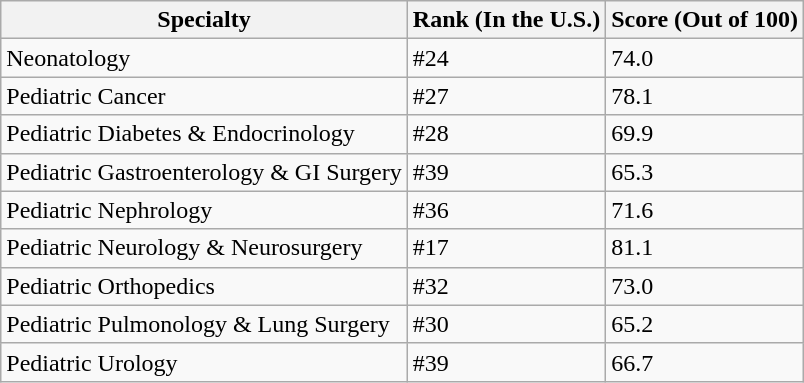<table class="wikitable">
<tr>
<th>Specialty</th>
<th>Rank (In the U.S.)</th>
<th>Score (Out of 100)</th>
</tr>
<tr>
<td>Neonatology</td>
<td>#24</td>
<td>74.0</td>
</tr>
<tr>
<td>Pediatric Cancer</td>
<td>#27</td>
<td>78.1</td>
</tr>
<tr>
<td>Pediatric Diabetes & Endocrinology</td>
<td>#28</td>
<td>69.9</td>
</tr>
<tr>
<td>Pediatric Gastroenterology & GI Surgery</td>
<td>#39</td>
<td>65.3</td>
</tr>
<tr>
<td>Pediatric Nephrology</td>
<td>#36</td>
<td>71.6</td>
</tr>
<tr>
<td>Pediatric Neurology & Neurosurgery</td>
<td>#17</td>
<td>81.1</td>
</tr>
<tr>
<td>Pediatric Orthopedics</td>
<td>#32</td>
<td>73.0</td>
</tr>
<tr>
<td>Pediatric Pulmonology & Lung Surgery</td>
<td>#30</td>
<td>65.2</td>
</tr>
<tr>
<td>Pediatric Urology</td>
<td>#39</td>
<td>66.7</td>
</tr>
</table>
